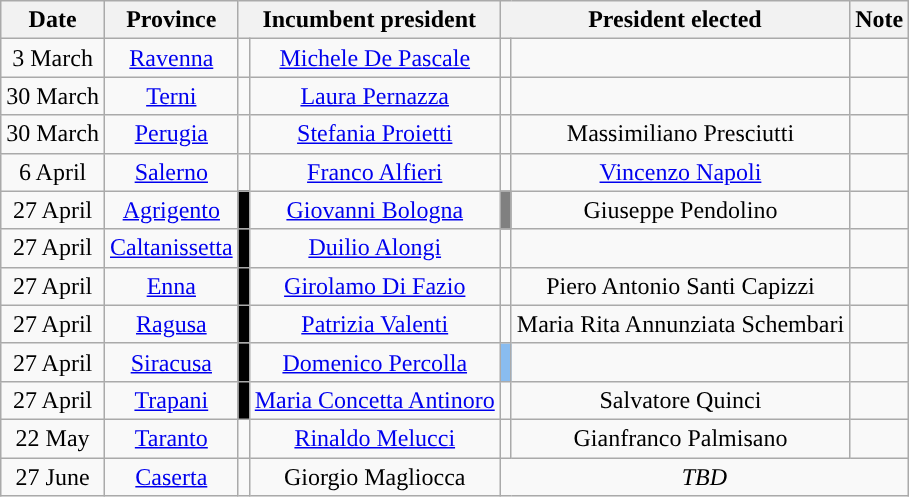<table class="wikitable" style="text-align:center">
<tr>
<th>Date</th>
<th>Province</th>
<th colspan="2">Incumbent president</th>
<th colspan="2">President elected</th>
<th>Note</th>
</tr>
<tr>
<td>3 March</td>
<td><a href='#'>Ravenna</a></td>
<td></td>
<td><a href='#'>Michele De Pascale</a></td>
<td></td>
<td></td>
<td></td>
</tr>
<tr>
<td>30 March</td>
<td><a href='#'>Terni</a></td>
<td></td>
<td><a href='#'>Laura Pernazza</a></td>
<td></td>
<td></td>
<td></td>
</tr>
<tr>
<td>30 March</td>
<td><a href='#'>Perugia</a></td>
<td></td>
<td><a href='#'>Stefania Proietti</a></td>
<td></td>
<td>Massimiliano Presciutti</td>
<td></td>
</tr>
<tr>
<td>6 April</td>
<td><a href='#'>Salerno</a></td>
<td></td>
<td><a href='#'>Franco Alfieri</a></td>
<td></td>
<td><a href='#'>Vincenzo Napoli</a></td>
<td></td>
</tr>
<tr>
<td>27 April</td>
<td><a href='#'>Agrigento</a></td>
<td bgcolor="black"></td>
<td><a href='#'>Giovanni Bologna</a></td>
<td bgcolor="gray"></td>
<td>Giuseppe Pendolino</td>
<td></td>
</tr>
<tr>
<td>27 April</td>
<td><a href='#'>Caltanissetta</a></td>
<td bgcolor="black"></td>
<td><a href='#'>Duilio Alongi</a></td>
<td></td>
<td></td>
<td></td>
</tr>
<tr>
<td>27 April</td>
<td><a href='#'>Enna</a></td>
<td bgcolor="black"></td>
<td><a href='#'>Girolamo Di Fazio</a></td>
<td></td>
<td>Piero Antonio Santi Capizzi</td>
<td></td>
</tr>
<tr>
<td>27 April</td>
<td><a href='#'>Ragusa</a></td>
<td bgcolor="black"></td>
<td><a href='#'>Patrizia Valenti</a></td>
<td></td>
<td>Maria Rita Annunziata Schembari</td>
<td></td>
</tr>
<tr>
<td>27 April</td>
<td><a href='#'>Siracusa</a></td>
<td bgcolor="black"></td>
<td><a href='#'>Domenico Percolla</a></td>
<td bgcolor="#89BCF0"></td>
<td></td>
<td></td>
</tr>
<tr>
<td>27 April</td>
<td><a href='#'>Trapani</a></td>
<td bgcolor="black"></td>
<td><a href='#'>Maria Concetta Antinoro</a></td>
<td></td>
<td>Salvatore Quinci</td>
<td></td>
</tr>
<tr>
<td>22 May</td>
<td><a href='#'>Taranto</a></td>
<td></td>
<td><a href='#'>Rinaldo Melucci</a></td>
<td></td>
<td>Gianfranco Palmisano</td>
<td></td>
</tr>
<tr>
<td>27 June</td>
<td><a href='#'>Caserta</a></td>
<td></td>
<td>Giorgio Magliocca</td>
<td colspan="3"><em>TBD</em></td>
</tr>
</table>
